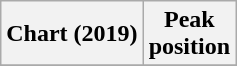<table class="wikitable plainrowheaders" style="text-align:center">
<tr>
<th scope="col">Chart (2019)</th>
<th scope="col">Peak<br>position</th>
</tr>
<tr>
</tr>
</table>
